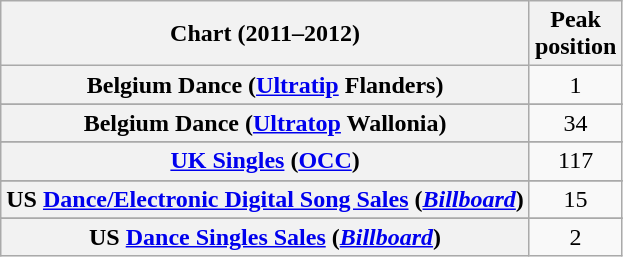<table class="wikitable sortable plainrowheaders" style="text-align:center">
<tr>
<th>Chart (2011–2012)</th>
<th>Peak<br>position</th>
</tr>
<tr>
<th scope="row">Belgium Dance (<a href='#'>Ultratip</a> Flanders)</th>
<td>1</td>
</tr>
<tr>
</tr>
<tr>
<th scope="row">Belgium Dance (<a href='#'>Ultratop</a> Wallonia)</th>
<td>34</td>
</tr>
<tr>
</tr>
<tr>
<th scope="row"><a href='#'>UK Singles</a> (<a href='#'>OCC</a>)</th>
<td>117</td>
</tr>
<tr>
</tr>
<tr>
<th scope="row">US <a href='#'>Dance/Electronic Digital Song Sales</a> (<em><a href='#'>Billboard</a></em>)</th>
<td>15</td>
</tr>
<tr>
</tr>
<tr>
<th scope="row">US <a href='#'>Dance Singles Sales</a> (<em><a href='#'>Billboard</a></em>)</th>
<td>2</td>
</tr>
</table>
